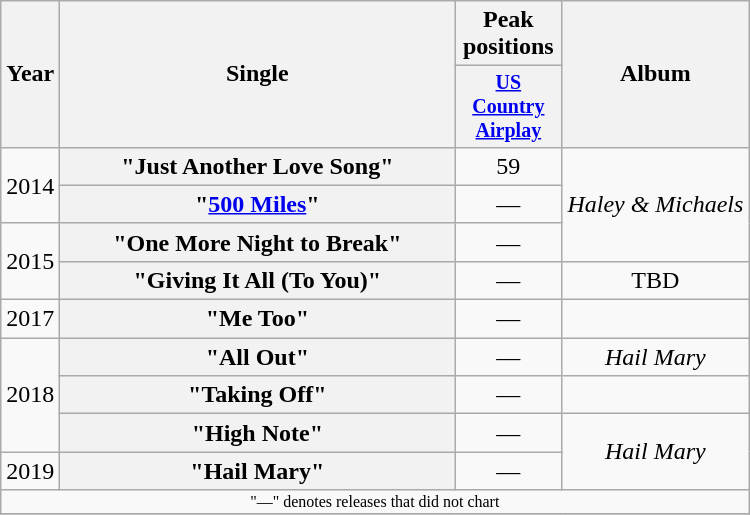<table class="wikitable plainrowheaders" style="text-align:center;">
<tr>
<th rowspan="2">Year</th>
<th rowspan="2" style="width:16em;">Single</th>
<th>Peak positions</th>
<th rowspan="2">Album</th>
</tr>
<tr style="font-size:smaller;">
<th width="65"><a href='#'>US Country Airplay</a></th>
</tr>
<tr>
<td rowspan="2">2014</td>
<th scope="row">"Just Another Love Song"</th>
<td>59</td>
<td rowspan="3"><em>Haley & Michaels</em></td>
</tr>
<tr>
<th scope="row">"<a href='#'>500 Miles</a>"</th>
<td>—</td>
</tr>
<tr>
<td rowspan="2">2015</td>
<th scope="row">"One More Night to Break"</th>
<td>—</td>
</tr>
<tr>
<th scope="row">"Giving It All (To You)"</th>
<td>—</td>
<td>TBD</td>
</tr>
<tr>
<td>2017</td>
<th scope="row">"Me Too"</th>
<td>—</td>
<td></td>
</tr>
<tr>
<td rowspan="3">2018</td>
<th scope="row">"All Out"</th>
<td>—</td>
<td><em>Hail Mary</em></td>
</tr>
<tr>
<th scope="row">"Taking Off"</th>
<td>—</td>
<td></td>
</tr>
<tr>
<th scope="row">"High Note"</th>
<td>—</td>
<td rowspan="2"><em>Hail Mary</em></td>
</tr>
<tr>
<td>2019</td>
<th scope="row">"Hail Mary"</th>
<td>—</td>
</tr>
<tr>
<td colspan="4" style="font-size:8pt">"—" denotes releases that did not chart</td>
</tr>
<tr>
</tr>
</table>
